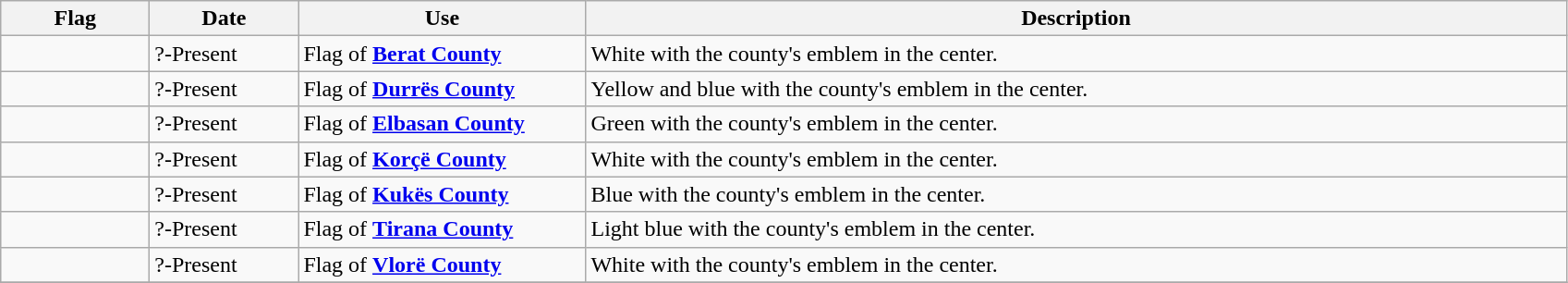<table class="wikitable">
<tr>
<th style="width:100px;">Flag</th>
<th style="width:100px;">Date</th>
<th style="width:200px;">Use</th>
<th style="width:700px;">Description</th>
</tr>
<tr>
<td></td>
<td>?-Present</td>
<td>Flag of <strong><a href='#'>Berat County</a></strong></td>
<td>White with the county's emblem in the center.</td>
</tr>
<tr>
<td></td>
<td>?-Present</td>
<td>Flag of <strong><a href='#'>Durrës County</a></strong></td>
<td>Yellow and blue with the county's emblem in the center.</td>
</tr>
<tr>
<td></td>
<td>?-Present</td>
<td>Flag of <strong><a href='#'>Elbasan County</a></strong></td>
<td>Green with the county's emblem in the center.</td>
</tr>
<tr>
<td></td>
<td>?-Present</td>
<td>Flag of <strong><a href='#'>Korçë County</a></strong></td>
<td>White with the county's emblem in the center.</td>
</tr>
<tr>
<td></td>
<td>?-Present</td>
<td>Flag of <strong><a href='#'>Kukës County</a></strong></td>
<td>Blue with the county's emblem in the center.</td>
</tr>
<tr>
<td></td>
<td>?-Present</td>
<td>Flag of <strong><a href='#'>Tirana County</a></strong></td>
<td>Light blue with the county's emblem in the center.</td>
</tr>
<tr>
<td></td>
<td>?-Present</td>
<td>Flag of <strong><a href='#'>Vlorë County</a></strong></td>
<td>White with the county's emblem in the center.</td>
</tr>
<tr>
</tr>
</table>
